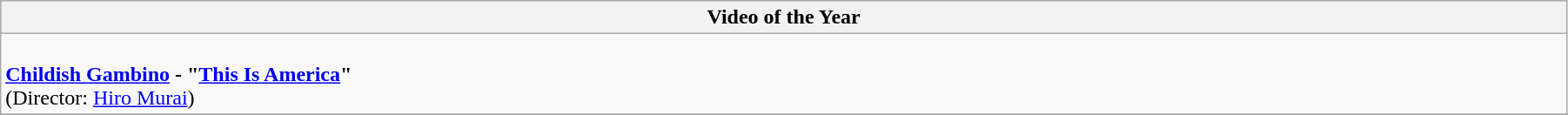<table class="wikitable" style="width:95%">
<tr bgcolor="#bebebe">
<th width="100%">Video of the Year</th>
</tr>
<tr>
<td valign="top"><br><strong><a href='#'>Childish Gambino</a> - "<a href='#'>This Is America</a>"</strong> <br> (Director: <a href='#'>Hiro Murai</a>)</td>
</tr>
<tr>
</tr>
</table>
